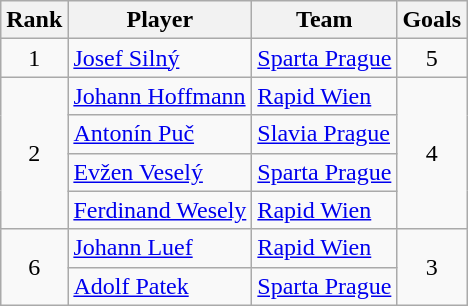<table class="wikitable" style="text-align:center">
<tr>
<th>Rank</th>
<th>Player</th>
<th>Team</th>
<th>Goals</th>
</tr>
<tr>
<td>1</td>
<td align=left> <a href='#'>Josef Silný</a></td>
<td align=left> <a href='#'>Sparta Prague</a></td>
<td>5</td>
</tr>
<tr>
<td rowspan=4>2</td>
<td align=left> <a href='#'>Johann Hoffmann</a></td>
<td align=left> <a href='#'>Rapid Wien</a></td>
<td rowspan=4>4</td>
</tr>
<tr>
<td align=left> <a href='#'>Antonín Puč</a></td>
<td align=left> <a href='#'>Slavia Prague</a></td>
</tr>
<tr>
<td align=left> <a href='#'>Evžen Veselý</a></td>
<td align=left> <a href='#'>Sparta Prague</a></td>
</tr>
<tr>
<td align=left> <a href='#'>Ferdinand Wesely</a></td>
<td align=left> <a href='#'>Rapid Wien</a></td>
</tr>
<tr>
<td rowspan=2>6</td>
<td align=left> <a href='#'>Johann Luef</a></td>
<td align=left> <a href='#'>Rapid Wien</a></td>
<td rowspan=2>3</td>
</tr>
<tr>
<td align=left> <a href='#'>Adolf Patek</a></td>
<td align=left> <a href='#'>Sparta Prague</a></td>
</tr>
</table>
